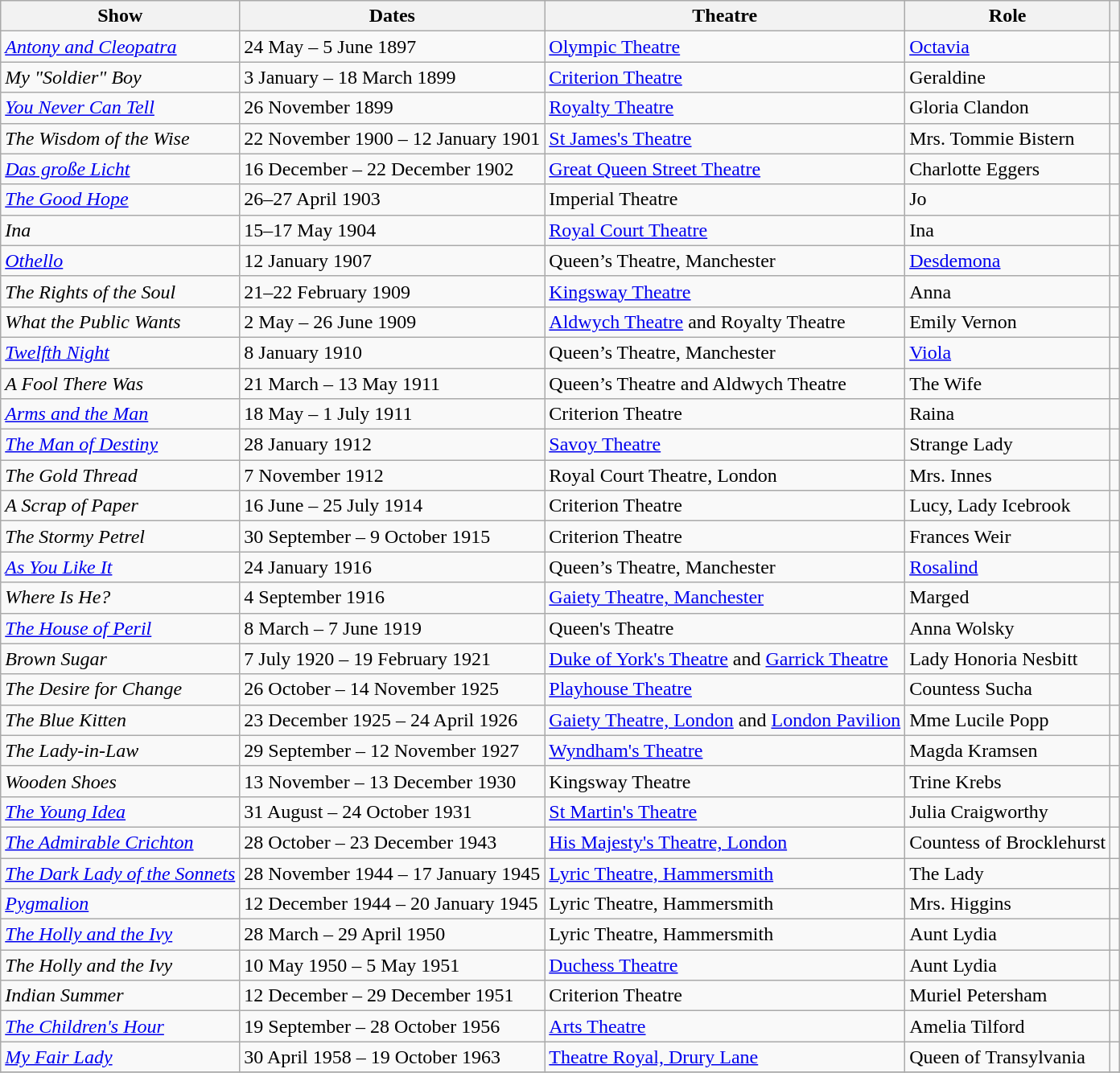<table class="wikitable plainrowheaders sortable" style="margin-right: 0;">
<tr>
<th scope="col">Show</th>
<th scope="col">Dates</th>
<th scope="col">Theatre</th>
<th scope="col">Role</th>
<th scope="col" class="unsortable"></th>
</tr>
<tr>
<td><em><a href='#'>Antony and Cleopatra</a></em></td>
<td>24 May – 5 June 1897</td>
<td><a href='#'>Olympic Theatre</a></td>
<td><a href='#'>Octavia</a></td>
<td></td>
</tr>
<tr --->
<td><em>My "Soldier" Boy</em></td>
<td>3 January – 18 March 1899</td>
<td><a href='#'>Criterion Theatre</a></td>
<td>Geraldine</td>
<td></td>
</tr>
<tr --->
<td><em><a href='#'>You Never Can Tell</a></em></td>
<td>26 November 1899</td>
<td><a href='#'>Royalty Theatre</a></td>
<td>Gloria Clandon</td>
<td></td>
</tr>
<tr --->
<td><em>The Wisdom of the Wise</em></td>
<td>22 November 1900 – 12 January 1901</td>
<td><a href='#'>St James's Theatre</a></td>
<td>Mrs. Tommie Bistern</td>
<td></td>
</tr>
<tr --->
<td><em><a href='#'>Das große Licht</a></em></td>
<td>16 December – 22 December 1902</td>
<td><a href='#'>Great Queen Street Theatre</a></td>
<td>Charlotte Eggers</td>
<td></td>
</tr>
<tr --->
<td><em><a href='#'>The Good Hope</a></em></td>
<td>26–27 April 1903</td>
<td>Imperial Theatre</td>
<td>Jo</td>
<td></td>
</tr>
<tr --->
<td><em>Ina</em></td>
<td>15–17 May 1904</td>
<td><a href='#'>Royal Court Theatre</a></td>
<td>Ina</td>
<td></td>
</tr>
<tr --->
<td><em><a href='#'>Othello</a></em></td>
<td>12 January 1907</td>
<td>Queen’s Theatre, Manchester</td>
<td><a href='#'>Desdemona</a></td>
<td></td>
</tr>
<tr --->
<td><em>The Rights of the Soul</em></td>
<td>21–22 February 1909</td>
<td><a href='#'>Kingsway Theatre</a></td>
<td>Anna</td>
<td></td>
</tr>
<tr --->
<td><em>What the Public Wants</em></td>
<td>2 May – 26 June 1909</td>
<td><a href='#'>Aldwych Theatre</a> and Royalty Theatre</td>
<td>Emily Vernon</td>
<td></td>
</tr>
<tr --->
<td><em><a href='#'>Twelfth Night</a></em></td>
<td>8 January 1910</td>
<td>Queen’s Theatre, Manchester</td>
<td><a href='#'>Viola</a></td>
<td></td>
</tr>
<tr --->
<td><em>A Fool There Was</em></td>
<td>21 March – 13 May 1911</td>
<td>Queen’s Theatre and Aldwych Theatre</td>
<td>The Wife</td>
<td></td>
</tr>
<tr --->
<td><em><a href='#'>Arms and the Man</a></em></td>
<td>18 May – 1 July 1911</td>
<td>Criterion Theatre</td>
<td>Raina</td>
<td></td>
</tr>
<tr --->
<td><em><a href='#'>The Man of Destiny</a></em></td>
<td>28 January 1912</td>
<td><a href='#'>Savoy Theatre</a></td>
<td>Strange Lady</td>
<td></td>
</tr>
<tr --->
<td><em>The Gold Thread</em></td>
<td>7 November 1912</td>
<td>Royal Court Theatre, London</td>
<td>Mrs. Innes</td>
<td></td>
</tr>
<tr --->
<td><em>A Scrap of Paper</em></td>
<td>16 June – 25 July 1914</td>
<td>Criterion Theatre</td>
<td>Lucy, Lady Icebrook</td>
<td></td>
</tr>
<tr --->
<td><em>The Stormy Petrel</em></td>
<td>30 September – 9 October 1915</td>
<td>Criterion Theatre</td>
<td>Frances Weir</td>
<td></td>
</tr>
<tr --->
<td><em><a href='#'>As You Like It</a></em></td>
<td>24 January 1916</td>
<td>Queen’s Theatre, Manchester</td>
<td><a href='#'>Rosalind</a></td>
<td></td>
</tr>
<tr --->
<td><em>Where Is He?</em></td>
<td>4 September 1916</td>
<td><a href='#'>Gaiety Theatre, Manchester</a></td>
<td>Marged</td>
<td></td>
</tr>
<tr --->
<td><em><a href='#'>The House of Peril</a></em></td>
<td>8 March – 7 June 1919</td>
<td>Queen's Theatre</td>
<td>Anna Wolsky</td>
<td></td>
</tr>
<tr --->
<td><em>Brown Sugar</em></td>
<td>7 July 1920 – 19 February 1921</td>
<td><a href='#'>Duke of York's Theatre</a> and <a href='#'>Garrick Theatre</a></td>
<td>Lady Honoria Nesbitt</td>
<td></td>
</tr>
<tr --->
<td><em>The Desire for Change</em></td>
<td>26 October – 14 November 1925</td>
<td><a href='#'>Playhouse Theatre</a></td>
<td>Countess Sucha</td>
<td></td>
</tr>
<tr --->
<td><em>The Blue Kitten</em></td>
<td>23 December 1925 – 24 April 1926</td>
<td><a href='#'>Gaiety Theatre, London</a> and <a href='#'>London Pavilion</a></td>
<td>Mme Lucile Popp</td>
<td></td>
</tr>
<tr --->
<td><em>The Lady-in-Law</em></td>
<td>29 September – 12 November 1927</td>
<td><a href='#'>Wyndham's Theatre</a></td>
<td>Magda Kramsen</td>
<td></td>
</tr>
<tr --->
<td><em>Wooden Shoes</em></td>
<td>13 November – 13 December 1930</td>
<td>Kingsway Theatre</td>
<td>Trine Krebs</td>
<td></td>
</tr>
<tr --->
<td><em><a href='#'>The Young Idea</a></em></td>
<td>31 August – 24 October 1931</td>
<td><a href='#'>St Martin's Theatre</a></td>
<td>Julia Craigworthy</td>
<td></td>
</tr>
<tr --->
<td><em><a href='#'>The Admirable Crichton</a></em></td>
<td>28 October – 23 December 1943</td>
<td><a href='#'>His Majesty's Theatre, London</a></td>
<td>Countess of Brocklehurst</td>
<td></td>
</tr>
<tr --->
<td><em><a href='#'>The Dark Lady of the Sonnets</a></em></td>
<td>28 November 1944 – 17 January 1945</td>
<td><a href='#'>Lyric Theatre, Hammersmith</a></td>
<td>The Lady</td>
<td></td>
</tr>
<tr --->
<td><em><a href='#'>Pygmalion</a></em></td>
<td>12 December 1944 – 20 January 1945</td>
<td>Lyric Theatre, Hammersmith</td>
<td>Mrs. Higgins</td>
<td></td>
</tr>
<tr --->
<td><em><a href='#'>The Holly and the Ivy</a></em></td>
<td>28 March – 29 April 1950</td>
<td>Lyric Theatre, Hammersmith</td>
<td>Aunt Lydia</td>
<td></td>
</tr>
<tr --->
<td><em>The Holly and the Ivy</em></td>
<td>10 May 1950 – 5 May 1951</td>
<td><a href='#'>Duchess Theatre</a></td>
<td>Aunt Lydia</td>
<td></td>
</tr>
<tr --->
<td><em>Indian Summer</em></td>
<td>12 December – 29 December 1951</td>
<td>Criterion Theatre</td>
<td>Muriel Petersham</td>
<td></td>
</tr>
<tr --->
<td><em><a href='#'>The Children's Hour</a></em></td>
<td>19 September – 28 October 1956</td>
<td><a href='#'>Arts Theatre</a></td>
<td>Amelia Tilford</td>
<td></td>
</tr>
<tr --->
<td><em><a href='#'>My Fair Lady</a></em></td>
<td>30 April 1958 – 19 October 1963</td>
<td><a href='#'>Theatre Royal, Drury Lane</a></td>
<td>Queen of Transylvania</td>
<td></td>
</tr>
<tr --->
</tr>
</table>
